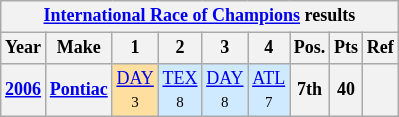<table class="wikitable" style="text-align:center; font-size:75%">
<tr>
<th colspan=9><a href='#'>International Race of Champions</a> results</th>
</tr>
<tr>
<th>Year</th>
<th>Make</th>
<th>1</th>
<th>2</th>
<th>3</th>
<th>4</th>
<th>Pos.</th>
<th>Pts</th>
<th>Ref</th>
</tr>
<tr>
<th><a href='#'>2006</a></th>
<th><a href='#'>Pontiac</a></th>
<td style="background:#FFDF9F;"><a href='#'>DAY</a><br><small>3</small></td>
<td style="background:#CFEAFF;"><a href='#'>TEX</a><br><small>8</small></td>
<td style="background:#CFEAFF;"><a href='#'>DAY</a><br><small>8</small></td>
<td style="background:#CFEAFF;"><a href='#'>ATL</a><br><small>7</small></td>
<th>7th</th>
<th>40</th>
<th></th>
</tr>
</table>
